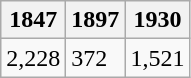<table class="wikitable">
<tr>
<th>1847</th>
<th>1897</th>
<th>1930</th>
</tr>
<tr>
<td>2,228</td>
<td>372</td>
<td>1,521</td>
</tr>
</table>
